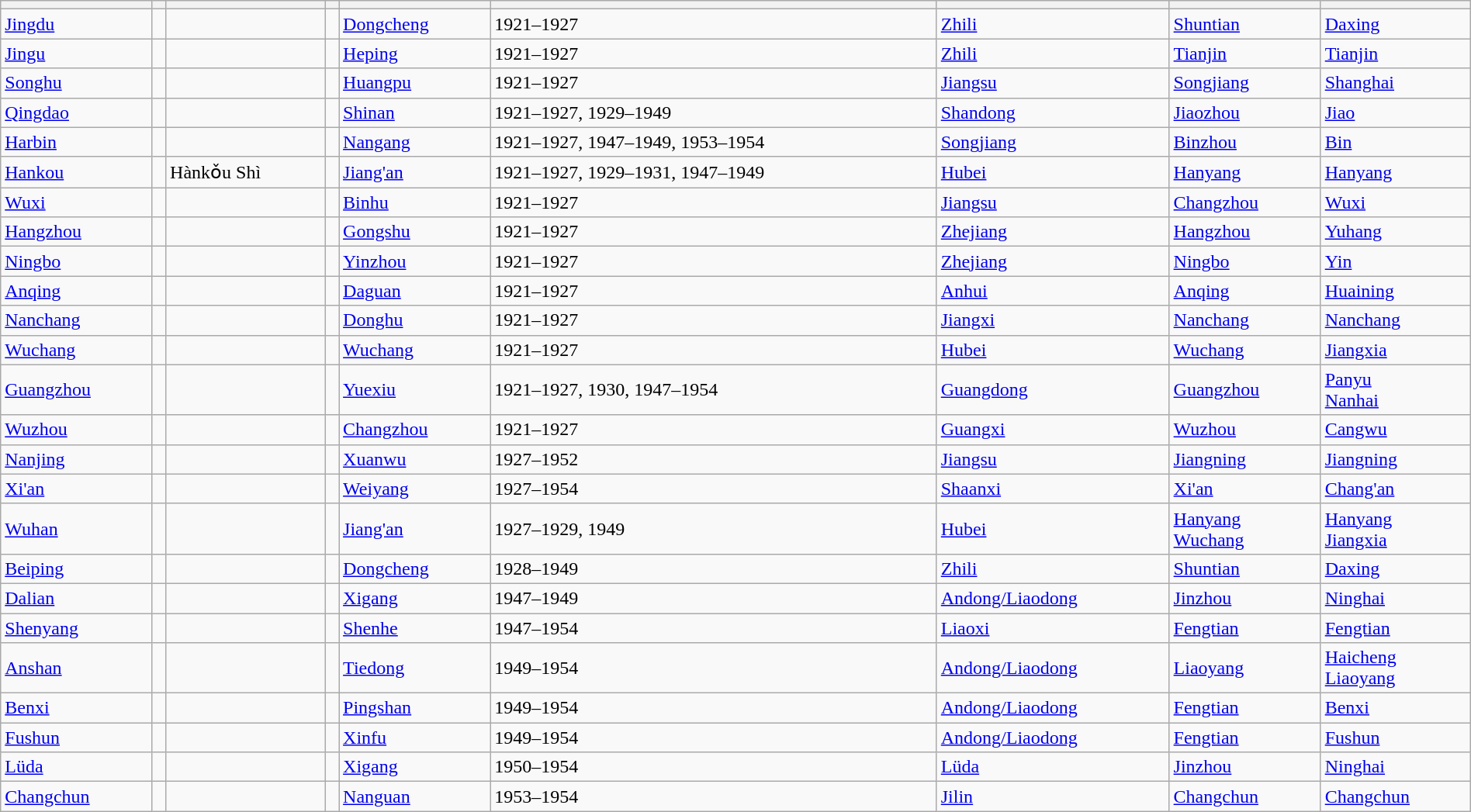<table class="wikitable sortable" width=100% style="font-size: 100%;" align="center">
<tr>
<th></th>
<th></th>
<th></th>
<th></th>
<th></th>
<th></th>
<th></th>
<th></th>
<th></th>
</tr>
<tr>
<td><a href='#'>Jingdu</a></td>
<td></td>
<td></td>
<td> </td>
<td><a href='#'>Dongcheng</a></td>
<td>1921–1927</td>
<td><a href='#'>Zhili</a><br></td>
<td><a href='#'>Shuntian</a></td>
<td><a href='#'>Daxing</a></td>
</tr>
<tr>
<td><a href='#'>Jingu</a></td>
<td></td>
<td></td>
<td> </td>
<td><a href='#'>Heping</a></td>
<td>1921–1927</td>
<td><a href='#'>Zhili</a><br></td>
<td><a href='#'>Tianjin</a></td>
<td><a href='#'>Tianjin</a></td>
</tr>
<tr>
<td><a href='#'>Songhu</a></td>
<td></td>
<td></td>
<td> </td>
<td><a href='#'>Huangpu</a></td>
<td>1921–1927</td>
<td><a href='#'>Jiangsu</a></td>
<td><a href='#'>Songjiang</a></td>
<td><a href='#'>Shanghai</a></td>
</tr>
<tr>
<td><a href='#'>Qingdao</a></td>
<td></td>
<td></td>
<td> </td>
<td><a href='#'>Shinan</a></td>
<td>1921–1927, 1929–1949</td>
<td><a href='#'>Shandong</a></td>
<td><a href='#'>Jiaozhou</a></td>
<td><a href='#'>Jiao</a></td>
</tr>
<tr>
<td><a href='#'>Harbin</a></td>
<td></td>
<td></td>
<td> </td>
<td><a href='#'>Nangang</a></td>
<td>1921–1927, 1947–1949, 1953–1954</td>
<td><a href='#'>Songjiang</a><br></td>
<td><a href='#'>Binzhou</a></td>
<td><a href='#'>Bin</a></td>
</tr>
<tr>
<td><a href='#'>Hankou</a></td>
<td></td>
<td>Hànkǒu Shì</td>
<td> </td>
<td><a href='#'>Jiang'an</a></td>
<td>1921–1927, 1929–1931, 1947–1949</td>
<td><a href='#'>Hubei</a></td>
<td><a href='#'>Hanyang</a></td>
<td><a href='#'>Hanyang</a></td>
</tr>
<tr>
<td><a href='#'>Wuxi</a></td>
<td></td>
<td></td>
<td> </td>
<td><a href='#'>Binhu</a></td>
<td>1921–1927</td>
<td><a href='#'>Jiangsu</a></td>
<td><a href='#'>Changzhou</a></td>
<td><a href='#'>Wuxi</a></td>
</tr>
<tr>
<td><a href='#'>Hangzhou</a></td>
<td></td>
<td></td>
<td> </td>
<td><a href='#'>Gongshu</a></td>
<td>1921–1927</td>
<td><a href='#'>Zhejiang</a></td>
<td><a href='#'>Hangzhou</a></td>
<td><a href='#'>Yuhang</a></td>
</tr>
<tr>
<td><a href='#'>Ningbo</a></td>
<td></td>
<td></td>
<td> </td>
<td><a href='#'>Yinzhou</a></td>
<td>1921–1927</td>
<td><a href='#'>Zhejiang</a></td>
<td><a href='#'>Ningbo</a></td>
<td><a href='#'>Yin</a></td>
</tr>
<tr>
<td><a href='#'>Anqing</a></td>
<td></td>
<td></td>
<td> </td>
<td><a href='#'>Daguan</a></td>
<td>1921–1927</td>
<td><a href='#'>Anhui</a></td>
<td><a href='#'>Anqing</a></td>
<td><a href='#'>Huaining</a></td>
</tr>
<tr>
<td><a href='#'>Nanchang</a></td>
<td></td>
<td></td>
<td> </td>
<td><a href='#'>Donghu</a></td>
<td>1921–1927</td>
<td><a href='#'>Jiangxi</a></td>
<td><a href='#'>Nanchang</a></td>
<td><a href='#'>Nanchang</a></td>
</tr>
<tr>
<td><a href='#'>Wuchang</a></td>
<td></td>
<td></td>
<td> </td>
<td><a href='#'>Wuchang</a></td>
<td>1921–1927</td>
<td><a href='#'>Hubei</a></td>
<td><a href='#'>Wuchang</a></td>
<td><a href='#'>Jiangxia</a></td>
</tr>
<tr>
<td><a href='#'>Guangzhou</a></td>
<td></td>
<td></td>
<td> </td>
<td><a href='#'>Yuexiu</a></td>
<td>1921–1927, 1930, 1947–1954</td>
<td><a href='#'>Guangdong</a></td>
<td><a href='#'>Guangzhou</a></td>
<td><a href='#'>Panyu</a><br><a href='#'>Nanhai</a></td>
</tr>
<tr>
<td><a href='#'>Wuzhou</a></td>
<td></td>
<td></td>
<td> </td>
<td><a href='#'>Changzhou</a></td>
<td>1921–1927</td>
<td><a href='#'>Guangxi</a></td>
<td><a href='#'>Wuzhou</a></td>
<td><a href='#'>Cangwu</a></td>
</tr>
<tr>
<td><a href='#'>Nanjing</a></td>
<td></td>
<td></td>
<td> </td>
<td><a href='#'>Xuanwu</a></td>
<td>1927–1952</td>
<td><a href='#'>Jiangsu</a></td>
<td><a href='#'>Jiangning</a></td>
<td><a href='#'>Jiangning</a></td>
</tr>
<tr>
<td><a href='#'>Xi'an</a></td>
<td></td>
<td></td>
<td> </td>
<td><a href='#'>Weiyang</a></td>
<td>1927–1954</td>
<td><a href='#'>Shaanxi</a></td>
<td><a href='#'>Xi'an</a></td>
<td><a href='#'>Chang'an</a></td>
</tr>
<tr>
<td><a href='#'>Wuhan</a></td>
<td></td>
<td></td>
<td> </td>
<td><a href='#'>Jiang'an</a></td>
<td>1927–1929, 1949</td>
<td><a href='#'>Hubei</a></td>
<td><a href='#'>Hanyang</a><br><a href='#'>Wuchang</a></td>
<td><a href='#'>Hanyang</a><br><a href='#'>Jiangxia</a></td>
</tr>
<tr>
<td><a href='#'>Beiping</a></td>
<td></td>
<td></td>
<td> </td>
<td><a href='#'>Dongcheng</a></td>
<td>1928–1949</td>
<td><a href='#'>Zhili</a><br></td>
<td><a href='#'>Shuntian</a></td>
<td><a href='#'>Daxing</a></td>
</tr>
<tr>
<td><a href='#'>Dalian</a></td>
<td></td>
<td></td>
<td> </td>
<td><a href='#'>Xigang</a></td>
<td>1947–1949</td>
<td><a href='#'>Andong/Liaodong</a><br></td>
<td><a href='#'>Jinzhou</a></td>
<td><a href='#'>Ninghai</a></td>
</tr>
<tr>
<td><a href='#'>Shenyang</a></td>
<td></td>
<td></td>
<td> </td>
<td><a href='#'>Shenhe</a></td>
<td>1947–1954</td>
<td><a href='#'>Liaoxi</a><br></td>
<td><a href='#'>Fengtian</a></td>
<td><a href='#'>Fengtian</a></td>
</tr>
<tr>
<td><a href='#'>Anshan</a></td>
<td></td>
<td></td>
<td> </td>
<td><a href='#'>Tiedong</a></td>
<td>1949–1954</td>
<td><a href='#'>Andong/Liaodong</a><br></td>
<td><a href='#'>Liaoyang</a></td>
<td><a href='#'>Haicheng</a><br><a href='#'>Liaoyang</a></td>
</tr>
<tr>
<td><a href='#'>Benxi</a></td>
<td></td>
<td></td>
<td> </td>
<td><a href='#'>Pingshan</a></td>
<td>1949–1954</td>
<td><a href='#'>Andong/Liaodong</a><br></td>
<td><a href='#'>Fengtian</a></td>
<td><a href='#'>Benxi</a></td>
</tr>
<tr>
<td><a href='#'>Fushun</a></td>
<td></td>
<td></td>
<td> </td>
<td><a href='#'>Xinfu</a></td>
<td>1949–1954</td>
<td><a href='#'>Andong/Liaodong</a><br></td>
<td><a href='#'>Fengtian</a></td>
<td><a href='#'>Fushun</a></td>
</tr>
<tr>
<td><a href='#'>Lüda</a></td>
<td></td>
<td></td>
<td> </td>
<td><a href='#'>Xigang</a></td>
<td>1950–1954</td>
<td><a href='#'>Lüda</a><br></td>
<td><a href='#'>Jinzhou</a></td>
<td><a href='#'>Ninghai</a></td>
</tr>
<tr>
<td><a href='#'>Changchun</a></td>
<td></td>
<td></td>
<td> </td>
<td><a href='#'>Nanguan</a></td>
<td>1953–1954</td>
<td><a href='#'>Jilin</a></td>
<td><a href='#'>Changchun</a></td>
<td><a href='#'>Changchun</a></td>
</tr>
</table>
